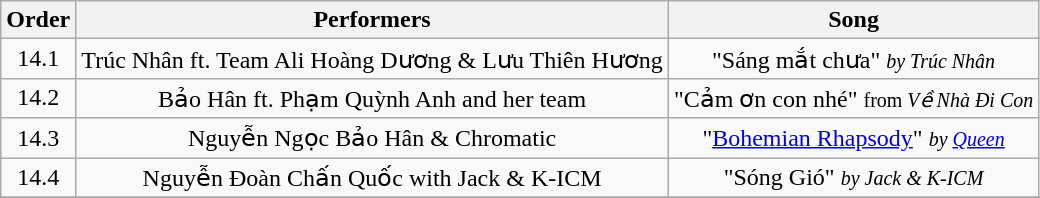<table class="wikitable" style="text-align:center;">
<tr>
<th>Order</th>
<th>Performers</th>
<th>Song</th>
</tr>
<tr>
<td>14.1</td>
<td>Trúc Nhân ft. Team Ali Hoàng Dương & Lưu Thiên Hương</td>
<td>"Sáng mắt chưa" <small><em>by Trúc Nhân</em></small></td>
</tr>
<tr>
<td>14.2</td>
<td>Bảo Hân ft. Phạm Quỳnh Anh and her team</td>
<td>"Cảm ơn con nhé" <small>from <em>Về Nhà Đi Con</em></small></td>
</tr>
<tr>
<td>14.3</td>
<td>Nguyễn Ngọc Bảo Hân & Chromatic</td>
<td>"<a href='#'>Bohemian Rhapsody</a>" <small><em>by <a href='#'>Queen</a></em></small></td>
</tr>
<tr>
<td>14.4</td>
<td>Nguyễn Đoàn Chấn Quốc with Jack & K-ICM</td>
<td>"Sóng Gió" <small><em>by Jack & K-ICM</em></small></td>
</tr>
<tr>
</tr>
</table>
